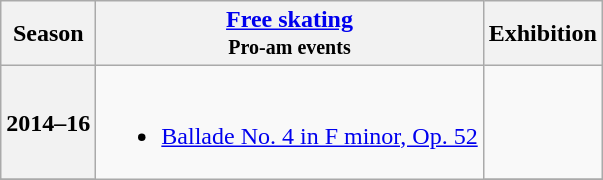<table class="wikitable" style="text-align:center">
<tr>
<th>Season</th>
<th><a href='#'>Free skating</a> <br> <small> Pro-am events </small></th>
<th>Exhibition</th>
</tr>
<tr>
<th>2014–16 <br></th>
<td rowspan=2><br><ul><li><a href='#'>Ballade No. 4 in F minor, Op. 52</a> <br></li></ul></td>
<td></td>
</tr>
<tr>
</tr>
</table>
